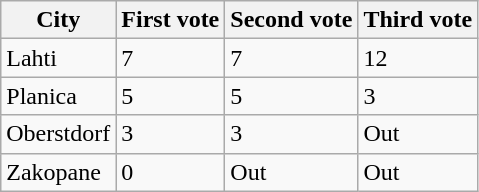<table class=wikitable>
<tr>
<th>City</th>
<th>First vote</th>
<th>Second vote</th>
<th>Third vote</th>
</tr>
<tr>
<td>Lahti</td>
<td>7</td>
<td>7</td>
<td>12</td>
</tr>
<tr>
<td>Planica</td>
<td>5</td>
<td>5</td>
<td>3</td>
</tr>
<tr>
<td>Oberstdorf</td>
<td>3</td>
<td>3</td>
<td>Out</td>
</tr>
<tr>
<td>Zakopane</td>
<td>0</td>
<td>Out</td>
<td>Out</td>
</tr>
</table>
